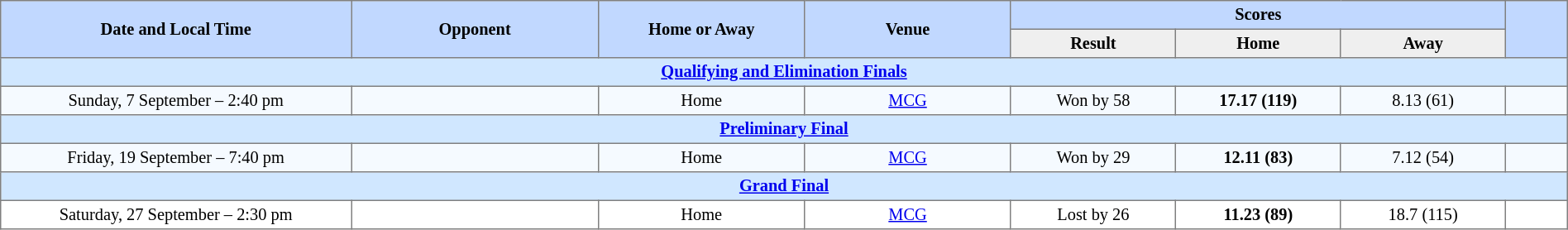<table border=1 style="border-collapse:collapse; font-size:85%; text-align:center;" cellpadding=3 cellspacing=0 width=100%>
<tr bgcolor=#C1D8FF>
<th rowspan=2 width=17%>Date and Local Time</th>
<th rowspan=2 width=12%>Opponent</th>
<th rowspan=2 width=10%>Home or Away</th>
<th rowspan=2 width=10%>Venue</th>
<th colspan=3>Scores</th>
<th rowspan=2 width=3%></th>
</tr>
<tr bgcolor=#EFEFEF>
<th width=8%>Result</th>
<th width=8%>Home</th>
<th width=8%>Away</th>
</tr>
<tr bgcolor="#D0E7FF">
<td colspan=8><strong><a href='#'>Qualifying and Elimination Finals</a></strong></td>
</tr>
<tr bgcolor=#F5FAFF>
<td>Sunday, 7 September – 2:40 pm</td>
<td></td>
<td>Home</td>
<td><a href='#'>MCG</a></td>
<td>Won by 58</td>
<td><strong>17.17 (119)</strong></td>
<td>8.13 (61)</td>
<td></td>
</tr>
<tr bgcolor="#D0E7FF">
<td colspan=8><strong><a href='#'>Preliminary Final</a></strong></td>
</tr>
<tr bgcolor=#F5FAFF>
<td>Friday, 19 September – 7:40 pm</td>
<td></td>
<td>Home</td>
<td><a href='#'>MCG</a></td>
<td>Won by 29</td>
<td><strong>12.11 (83)</strong></td>
<td>7.12 (54)</td>
<td></td>
</tr>
<tr bgcolor="#D0E7FF">
<td colspan=8><strong><a href='#'>Grand Final</a></strong></td>
</tr>
<tr>
<td>Saturday, 27 September – 2:30 pm</td>
<td></td>
<td>Home</td>
<td><a href='#'>MCG</a></td>
<td>Lost by 26</td>
<td><strong>11.23 (89)</strong></td>
<td>18.7 (115)</td>
<td></td>
</tr>
</table>
